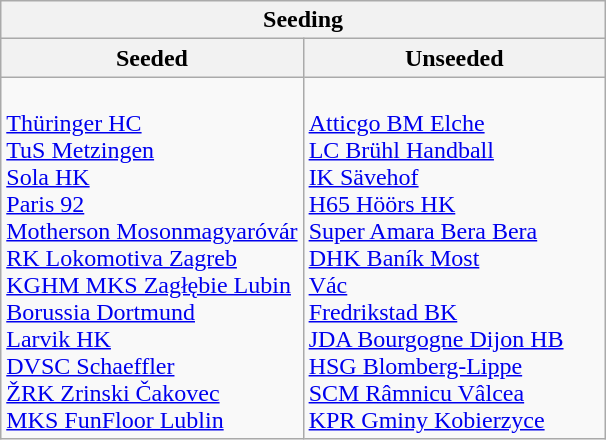<table class="wikitable collapsible collapsed">
<tr>
<th colspan=2>Seeding</th>
</tr>
<tr>
<th width=50%>Seeded</th>
<th width=50%>Unseeded</th>
</tr>
<tr>
<td><br> <a href='#'>Thüringer HC</a><br>
 <a href='#'>TuS Metzingen</a><br>
 <a href='#'>Sola HK</a><br>
 <a href='#'>Paris 92</a><br>
 <a href='#'>Motherson Mosonmagyaróvár</a><br>
 <a href='#'>RK Lokomotiva Zagreb</a><br>
 <a href='#'>KGHM MKS Zagłębie Lubin</a><br>
 <a href='#'>Borussia Dortmund</a><br>
 <a href='#'>Larvik HK</a><br>
 <a href='#'>DVSC Schaeffler</a><br>
 <a href='#'>ŽRK Zrinski Čakovec</a><br>
 <a href='#'>MKS FunFloor Lublin</a></td>
<td><br> <a href='#'>Atticgo BM Elche</a><br>
 <a href='#'>LC Brühl Handball</a><br>
 <a href='#'>IK Sävehof</a><br>
 <a href='#'>H65 Höörs HK</a><br>
 <a href='#'>Super Amara Bera Bera</a><br>
 <a href='#'>DHK Baník Most</a><br>
 <a href='#'>Vác</a><br>
 <a href='#'>Fredrikstad BK</a><br>
 <a href='#'>JDA Bourgogne Dijon HB</a><br>
 <a href='#'>HSG Blomberg-Lippe</a><br>
 <a href='#'>SCM Râmnicu Vâlcea</a><br>
 <a href='#'>KPR Gminy Kobierzyce</a></td>
</tr>
</table>
